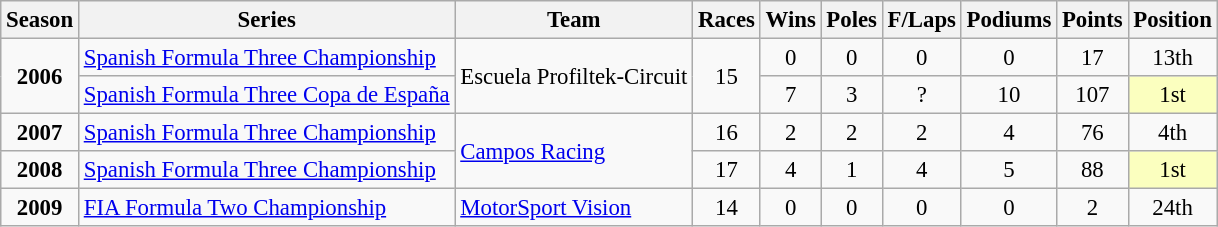<table class="wikitable" style="font-size: 95%;">
<tr>
<th>Season</th>
<th>Series</th>
<th>Team</th>
<th>Races</th>
<th>Wins</th>
<th>Poles</th>
<th>F/Laps</th>
<th>Podiums</th>
<th>Points</th>
<th>Position</th>
</tr>
<tr>
<td rowspan=2 align="center"><strong>2006</strong></td>
<td><a href='#'>Spanish Formula Three Championship</a></td>
<td rowspan=2>Escuela Profiltek-Circuit</td>
<td align="center" rowspan=2>15</td>
<td align="center">0</td>
<td align="center">0</td>
<td align="center">0</td>
<td align="center">0</td>
<td align="center">17</td>
<td align="center">13th</td>
</tr>
<tr>
<td><a href='#'>Spanish Formula Three Copa de España</a></td>
<td align="center">7</td>
<td align="center">3</td>
<td align="center">?</td>
<td align="center">10</td>
<td align="center">107</td>
<td align="center" style="background:#FBFFBF;">1st</td>
</tr>
<tr>
<td align="center"><strong>2007</strong></td>
<td><a href='#'>Spanish Formula Three Championship</a></td>
<td rowspan=2><a href='#'>Campos Racing</a></td>
<td align="center">16</td>
<td align="center">2</td>
<td align="center">2</td>
<td align="center">2</td>
<td align="center">4</td>
<td align="center">76</td>
<td align="center">4th</td>
</tr>
<tr>
<td align="center"><strong>2008</strong></td>
<td><a href='#'>Spanish Formula Three Championship</a></td>
<td align="center">17</td>
<td align="center">4</td>
<td align="center">1</td>
<td align="center">4</td>
<td align="center">5</td>
<td align="center">88</td>
<td align="center" style="background:#FBFFBF;">1st</td>
</tr>
<tr>
<td align="center"><strong>2009</strong></td>
<td><a href='#'>FIA Formula Two Championship</a></td>
<td><a href='#'>MotorSport Vision</a></td>
<td align="center">14</td>
<td align="center">0</td>
<td align="center">0</td>
<td align="center">0</td>
<td align="center">0</td>
<td align="center">2</td>
<td align="center">24th</td>
</tr>
</table>
